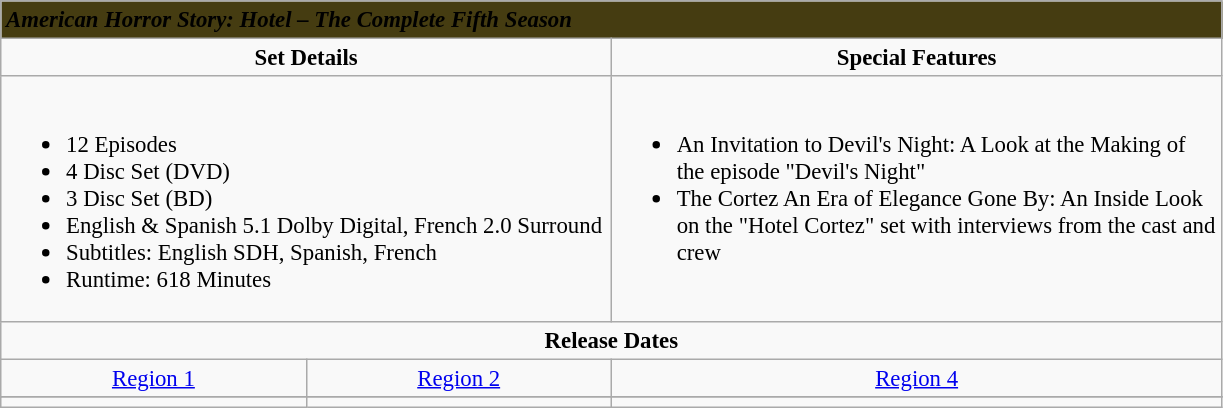<table class="wikitable" style="font-size: 95%;">
<tr style="background:#453C11;">
<td colspan="3"><span> <strong><em>American Horror Story: Hotel – The Complete Fifth Season</em></strong></span></td>
</tr>
<tr style="vertical-align:top; text-align:center;">
<td style="width:400px;" colspan="2"><strong>Set Details</strong></td>
<td style="width:400px; " colspan="2"><strong>Special Features</strong></td>
</tr>
<tr valign="top">
<td colspan="2"  style="text-align:left; width:400px;"><br><ul><li>12 Episodes</li><li>4 Disc Set (DVD)</li><li>3 Disc Set (BD)</li><li>English & Spanish 5.1 Dolby Digital, French 2.0 Surround</li><li>Subtitles: English SDH, Spanish, French</li><li>Runtime: 618 Minutes</li></ul></td>
<td colspan="3"  style="text-align:left; width:400px;"><br><ul><li>An Invitation to Devil's Night: A Look at the Making of the episode "Devil's Night"</li><li>The Cortez An Era of Elegance Gone By: An Inside Look on the "Hotel Cortez" set with interviews from the cast and crew</li></ul></td>
</tr>
<tr>
<td colspan="3" style="text-align:center;"><strong>Release Dates</strong></td>
</tr>
<tr>
<td style="text-align:center;"><a href='#'>Region 1</a></td>
<td style="text-align:center;"><a href='#'>Region 2</a></td>
<td style="text-align:center;"><a href='#'>Region 4</a></td>
</tr>
<tr style="text-align:center;">
</tr>
<tr style="text-align:center;">
</tr>
<tr>
<td colspan="1"></td>
<td colspan="1"></td>
<td colspan="1"></td>
</tr>
</table>
